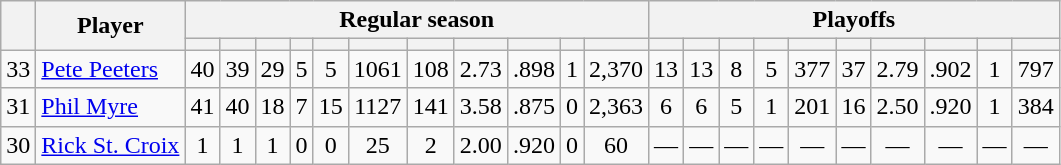<table class="wikitable plainrowheaders" style="text-align:center;">
<tr>
<th scope="col" rowspan="2"></th>
<th scope="col" rowspan="2">Player</th>
<th scope=colgroup colspan=11>Regular season</th>
<th scope=colgroup colspan=10>Playoffs</th>
</tr>
<tr>
<th scope="col"></th>
<th scope="col"></th>
<th scope="col"></th>
<th scope="col"></th>
<th scope="col"></th>
<th scope="col"></th>
<th scope="col"></th>
<th scope="col"></th>
<th scope="col"></th>
<th scope="col"></th>
<th scope="col"></th>
<th scope="col"></th>
<th scope="col"></th>
<th scope="col"></th>
<th scope="col"></th>
<th scope="col"></th>
<th scope="col"></th>
<th scope="col"></th>
<th scope="col"></th>
<th scope="col"></th>
<th scope="col"></th>
</tr>
<tr>
<td scope="row">33</td>
<td align="left"><a href='#'>Pete Peeters</a></td>
<td>40</td>
<td>39</td>
<td>29</td>
<td>5</td>
<td>5</td>
<td>1061</td>
<td>108</td>
<td>2.73</td>
<td>.898</td>
<td>1</td>
<td>2,370</td>
<td>13</td>
<td>13</td>
<td>8</td>
<td>5</td>
<td>377</td>
<td>37</td>
<td>2.79</td>
<td>.902</td>
<td>1</td>
<td>797</td>
</tr>
<tr>
<td scope="row">31</td>
<td align="left"><a href='#'>Phil Myre</a></td>
<td>41</td>
<td>40</td>
<td>18</td>
<td>7</td>
<td>15</td>
<td>1127</td>
<td>141</td>
<td>3.58</td>
<td>.875</td>
<td>0</td>
<td>2,363</td>
<td>6</td>
<td>6</td>
<td>5</td>
<td>1</td>
<td>201</td>
<td>16</td>
<td>2.50</td>
<td>.920</td>
<td>1</td>
<td>384</td>
</tr>
<tr>
<td scope="row">30</td>
<td align="left"><a href='#'>Rick St. Croix</a></td>
<td>1</td>
<td>1</td>
<td>1</td>
<td>0</td>
<td>0</td>
<td>25</td>
<td>2</td>
<td>2.00</td>
<td>.920</td>
<td>0</td>
<td>60</td>
<td>—</td>
<td>—</td>
<td>—</td>
<td>—</td>
<td>—</td>
<td>—</td>
<td>—</td>
<td>—</td>
<td>—</td>
<td>—</td>
</tr>
</table>
